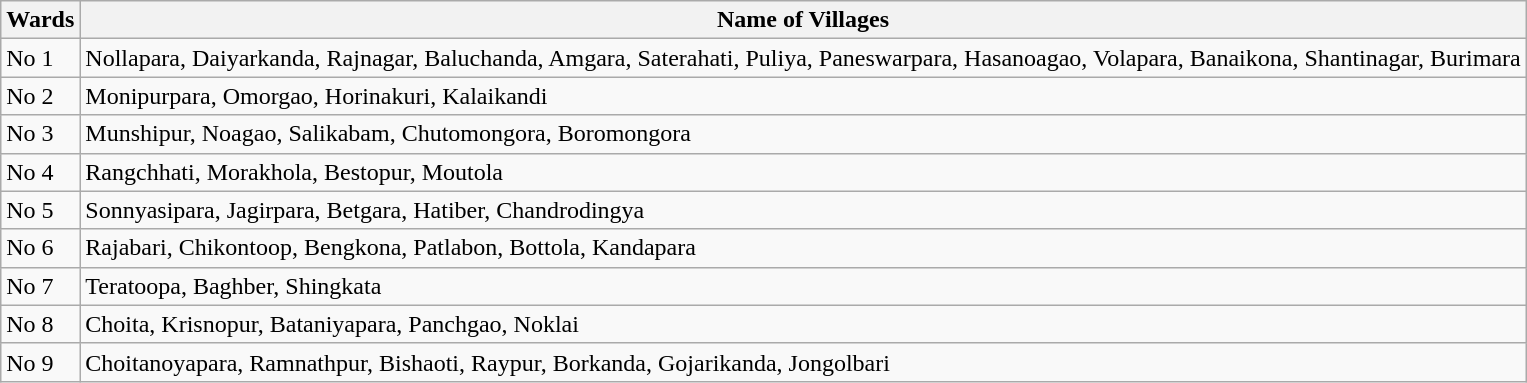<table class="wikitable sortable">
<tr>
<th>Wards</th>
<th>Name of Villages</th>
</tr>
<tr>
<td>No 1</td>
<td>Nollapara, Daiyarkanda, Rajnagar, Baluchanda, Amgara, Saterahati, Puliya, Paneswarpara, Hasanoagao, Volapara, Banaikona, Shantinagar, Burimara</td>
</tr>
<tr>
<td>No 2</td>
<td>Monipurpara, Omorgao, Horinakuri, Kalaikandi</td>
</tr>
<tr>
<td>No 3</td>
<td>Munshipur, Noagao, Salikabam, Chutomongora, Boromongora</td>
</tr>
<tr>
<td>No 4</td>
<td>Rangchhati, Morakhola, Bestopur, Moutola</td>
</tr>
<tr>
<td>No 5</td>
<td>Sonnyasipara, Jagirpara, Betgara, Hatiber, Chandrodingya</td>
</tr>
<tr>
<td>No 6</td>
<td>Rajabari, Chikontoop, Bengkona, Patlabon, Bottola, Kandapara</td>
</tr>
<tr>
<td>No 7</td>
<td>Teratoopa, Baghber, Shingkata</td>
</tr>
<tr>
<td>No 8</td>
<td>Choita, Krisnopur, Bataniyapara, Panchgao, Noklai</td>
</tr>
<tr>
<td>No 9</td>
<td>Choitanoyapara, Ramnathpur, Bishaoti, Raypur, Borkanda, Gojarikanda, Jongolbari</td>
</tr>
</table>
